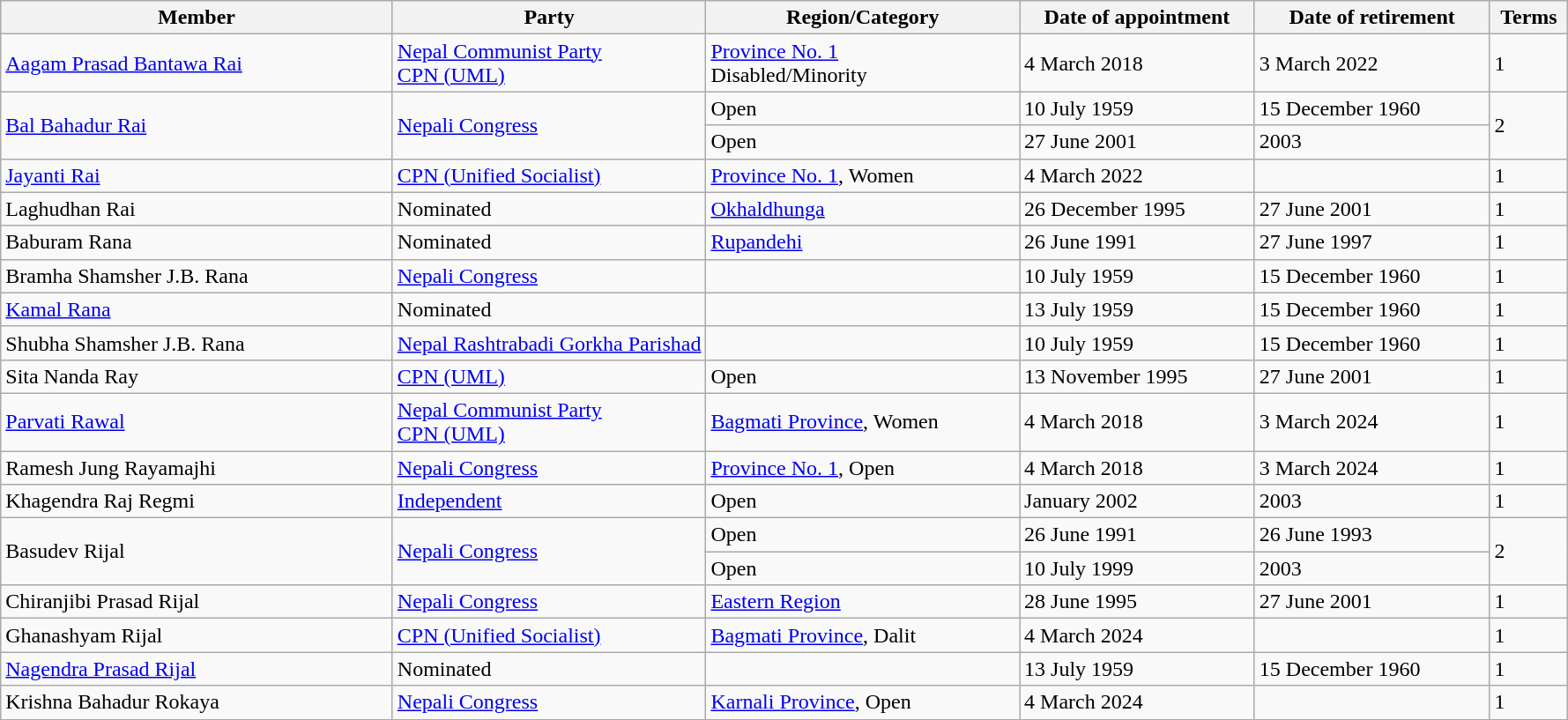<table class="wikitable sortable">
<tr>
<th style="width: 25%;">Member</th>
<th style="width: 20%;">Party</th>
<th style="width: 20%;">Region/Category</th>
<th style="width: 15%;">Date of appointment</th>
<th style="width: 15%;">Date of retirement</th>
<th style="width: 5%;">Terms</th>
</tr>
<tr>
<td><a href='#'>Aagam Prasad Bantawa Rai</a></td>
<td><a href='#'>Nepal Communist Party</a><br><a href='#'>CPN (UML)</a></td>
<td><a href='#'>Province No. 1</a><br>Disabled/Minority</td>
<td>4 March 2018</td>
<td>3 March 2022</td>
<td>1</td>
</tr>
<tr>
<td rowspan="2"><a href='#'>Bal Bahadur Rai</a></td>
<td rowspan="2"><a href='#'>Nepali Congress</a></td>
<td>Open</td>
<td>10 July 1959</td>
<td>15 December 1960</td>
<td rowspan="2">2</td>
</tr>
<tr>
<td>Open</td>
<td>27 June 2001</td>
<td>2003</td>
</tr>
<tr>
<td><a href='#'>Jayanti Rai</a></td>
<td><a href='#'>CPN (Unified Socialist)</a></td>
<td><a href='#'>Province No. 1</a>, Women</td>
<td>4 March 2022</td>
<td></td>
<td>1</td>
</tr>
<tr>
<td>Laghudhan Rai</td>
<td>Nominated</td>
<td><a href='#'>Okhaldhunga</a></td>
<td>26 December 1995</td>
<td>27 June 2001</td>
<td>1</td>
</tr>
<tr>
<td>Baburam Rana</td>
<td>Nominated</td>
<td><a href='#'>Rupandehi</a></td>
<td>26 June 1991</td>
<td>27 June 1997</td>
<td>1</td>
</tr>
<tr>
<td>Bramha Shamsher J.B. Rana</td>
<td><a href='#'>Nepali Congress</a></td>
<td></td>
<td>10 July 1959</td>
<td>15 December 1960</td>
<td>1</td>
</tr>
<tr>
<td><a href='#'>Kamal Rana</a></td>
<td>Nominated</td>
<td></td>
<td>13 July 1959</td>
<td>15 December 1960</td>
<td>1</td>
</tr>
<tr>
<td>Shubha Shamsher J.B. Rana</td>
<td><a href='#'>Nepal Rashtrabadi Gorkha Parishad</a></td>
<td></td>
<td>10 July 1959</td>
<td>15 December 1960</td>
<td>1</td>
</tr>
<tr>
<td>Sita Nanda Ray</td>
<td><a href='#'>CPN (UML)</a></td>
<td>Open</td>
<td>13 November 1995</td>
<td>27 June 2001</td>
<td>1</td>
</tr>
<tr>
<td><a href='#'>Parvati Rawal</a></td>
<td><a href='#'>Nepal Communist Party</a><br><a href='#'>CPN (UML)</a></td>
<td><a href='#'>Bagmati Province</a>, Women</td>
<td>4 March 2018</td>
<td>3 March 2024</td>
<td>1</td>
</tr>
<tr>
<td>Ramesh Jung Rayamajhi</td>
<td><a href='#'>Nepali Congress</a></td>
<td><a href='#'>Province No. 1</a>, Open</td>
<td>4 March 2018</td>
<td>3 March 2024</td>
<td>1</td>
</tr>
<tr>
<td>Khagendra Raj Regmi</td>
<td><a href='#'>Independent</a></td>
<td>Open</td>
<td>January 2002</td>
<td>2003</td>
<td>1</td>
</tr>
<tr>
<td rowspan="2">Basudev Rijal</td>
<td rowspan="2"><a href='#'>Nepali Congress</a></td>
<td>Open</td>
<td>26 June 1991</td>
<td>26 June 1993</td>
<td rowspan="2">2</td>
</tr>
<tr>
<td>Open</td>
<td>10 July 1999</td>
<td>2003</td>
</tr>
<tr>
<td>Chiranjibi Prasad Rijal</td>
<td><a href='#'>Nepali Congress</a></td>
<td><a href='#'>Eastern Region</a></td>
<td>28 June 1995</td>
<td>27 June 2001</td>
<td>1</td>
</tr>
<tr>
<td>Ghanashyam Rijal</td>
<td><a href='#'>CPN (Unified Socialist)</a></td>
<td><a href='#'>Bagmati Province</a>, Dalit</td>
<td>4 March 2024</td>
<td></td>
<td>1</td>
</tr>
<tr>
<td><a href='#'>Nagendra Prasad Rijal</a></td>
<td>Nominated</td>
<td></td>
<td>13 July 1959</td>
<td>15 December 1960</td>
<td>1</td>
</tr>
<tr>
<td>Krishna Bahadur Rokaya</td>
<td><a href='#'>Nepali Congress</a></td>
<td><a href='#'>Karnali Province</a>, Open</td>
<td>4 March 2024</td>
<td></td>
<td>1</td>
</tr>
</table>
